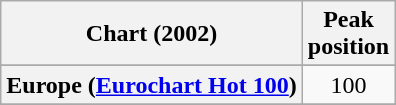<table class="wikitable sortable plainrowheaders" style="text-align:center">
<tr>
<th scope="col">Chart (2002)</th>
<th scope="col">Peak<br>position</th>
</tr>
<tr>
</tr>
<tr>
<th scope="row">Europe (<a href='#'>Eurochart Hot 100</a>)</th>
<td>100</td>
</tr>
<tr>
</tr>
<tr>
</tr>
<tr>
</tr>
<tr>
</tr>
<tr>
</tr>
</table>
